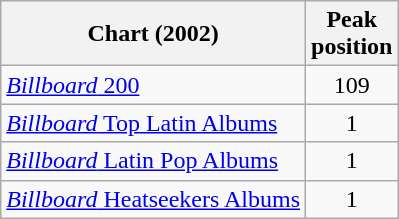<table class="wikitable">
<tr>
<th>Chart (2002)</th>
<th>Peak<br>position</th>
</tr>
<tr>
<td><a href='#'><em>Billboard</em> 200</a></td>
<td align="center">109</td>
</tr>
<tr>
<td><a href='#'><em>Billboard</em> Top Latin Albums</a></td>
<td align="center">1</td>
</tr>
<tr>
<td><a href='#'><em>Billboard</em> Latin Pop Albums</a></td>
<td align="center">1</td>
</tr>
<tr>
<td><a href='#'><em>Billboard</em> Heatseekers Albums</a></td>
<td align="center">1</td>
</tr>
</table>
